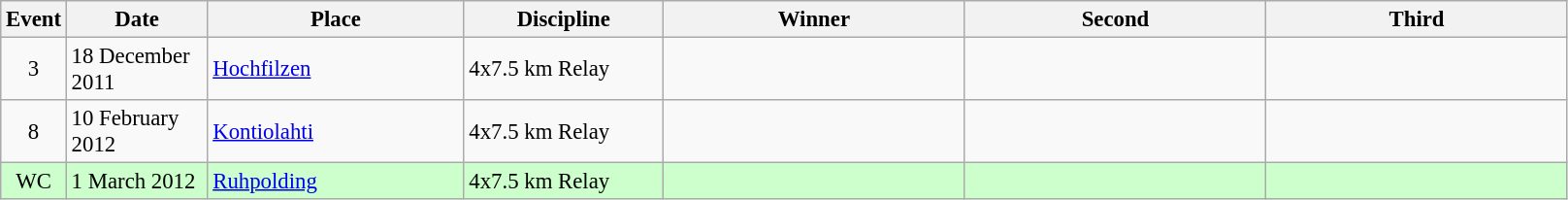<table class="wikitable" style="font-size:95%;">
<tr>
<th width="30">Event</th>
<th width="90">Date</th>
<th width="169">Place</th>
<th width="130">Discipline</th>
<th width="200">Winner</th>
<th width="200">Second</th>
<th width="200">Third</th>
</tr>
<tr>
<td align=center>3</td>
<td>18 December 2011</td>
<td> <a href='#'>Hochfilzen</a></td>
<td>4x7.5 km Relay</td>
<td></td>
<td></td>
<td></td>
</tr>
<tr>
<td align=center>8</td>
<td>10 February 2012</td>
<td> <a href='#'>Kontiolahti</a></td>
<td>4x7.5 km Relay</td>
<td></td>
<td></td>
<td></td>
</tr>
<tr style="background:#CCFFCC">
<td align=center>WC</td>
<td>1 March 2012</td>
<td> <a href='#'>Ruhpolding</a></td>
<td>4x7.5 km Relay</td>
<td></td>
<td></td>
<td></td>
</tr>
</table>
